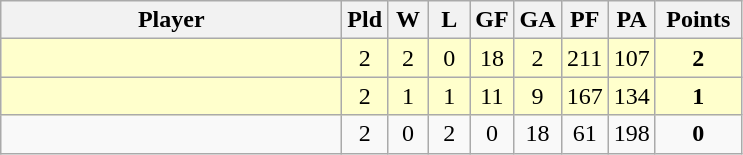<table class="wikitable" style="text-align:center;">
<tr>
<th width=220>Player</th>
<th width=20>Pld</th>
<th width=20>W</th>
<th width=20>L</th>
<th width=20>GF</th>
<th width=20>GA</th>
<th width=20>PF</th>
<th width=20>PA</th>
<th width=50>Points</th>
</tr>
<tr style="background:#ffffcc;">
<td style="text-align:left;"></td>
<td>2</td>
<td>2</td>
<td>0</td>
<td>18</td>
<td>2</td>
<td>211</td>
<td>107</td>
<td><strong>2</strong></td>
</tr>
<tr style="background:#ffffcc;">
<td style="text-align:left;"></td>
<td>2</td>
<td>1</td>
<td>1</td>
<td>11</td>
<td>9</td>
<td>167</td>
<td>134</td>
<td><strong>1</strong></td>
</tr>
<tr>
<td style="text-align:left;"></td>
<td>2</td>
<td>0</td>
<td>2</td>
<td>0</td>
<td>18</td>
<td>61</td>
<td>198</td>
<td><strong>0</strong></td>
</tr>
</table>
